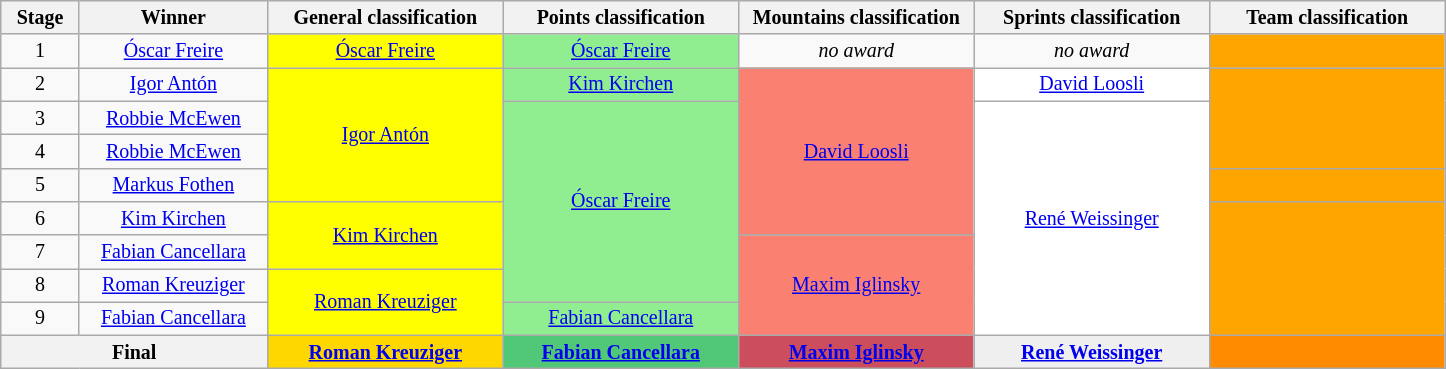<table class="wikitable" style="text-align: center; font-size:smaller;">
<tr style="background-color: #efefef;">
<th width="5%">Stage</th>
<th width="12%">Winner</th>
<th width="15%">General classification<br></th>
<th width="15%">Points classification<br></th>
<th width="15%">Mountains classification<br></th>
<th width="15%">Sprints classification<br></th>
<th width="15%">Team classification<br></th>
</tr>
<tr>
<td>1</td>
<td><a href='#'>Óscar Freire</a></td>
<td style="background:yellow;"><a href='#'>Óscar Freire</a></td>
<td style="background:lightgreen;"><a href='#'>Óscar Freire</a></td>
<td><em>no award</em></td>
<td><em>no award</em></td>
<td style="background:orange;"></td>
</tr>
<tr>
<td>2</td>
<td><a href='#'>Igor Antón</a></td>
<td style="background:yellow;" rowspan="4"><a href='#'>Igor Antón</a></td>
<td style="background:lightgreen;"><a href='#'>Kim Kirchen</a></td>
<td style="background:salmon;" rowspan="5"><a href='#'>David Loosli</a></td>
<td style="background:white;"><a href='#'>David Loosli</a></td>
<td style="background:orange;" rowspan="3"></td>
</tr>
<tr>
<td>3</td>
<td><a href='#'>Robbie McEwen</a></td>
<td style="background:lightgreen;" rowspan="6"><a href='#'>Óscar Freire</a></td>
<td style="background:white;" rowspan="7"><a href='#'>René Weissinger</a></td>
</tr>
<tr>
<td>4</td>
<td><a href='#'>Robbie McEwen</a></td>
</tr>
<tr>
<td>5</td>
<td><a href='#'>Markus Fothen</a></td>
<td style="background:orange;"></td>
</tr>
<tr>
<td>6</td>
<td><a href='#'>Kim Kirchen</a></td>
<td style="background:yellow;" rowspan="2"><a href='#'>Kim Kirchen</a></td>
<td style="background:orange;" rowspan="4"></td>
</tr>
<tr>
<td>7</td>
<td><a href='#'>Fabian Cancellara</a></td>
<td style="background:salmon;" rowspan="3"><a href='#'>Maxim Iglinsky</a></td>
</tr>
<tr>
<td>8</td>
<td><a href='#'>Roman Kreuziger</a></td>
<td style="background:yellow;" rowspan="2"><a href='#'>Roman Kreuziger</a></td>
</tr>
<tr>
<td>9</td>
<td><a href='#'>Fabian Cancellara</a></td>
<td style="background:lightgreen;"><a href='#'>Fabian Cancellara</a></td>
</tr>
<tr>
<th colspan=2><strong>Final</strong></th>
<th style="background:gold;"><a href='#'>Roman Kreuziger</a></th>
<th style="background:#50C878;"><a href='#'>Fabian Cancellara</a></th>
<th style="background:#CC4E5C;"><a href='#'>Maxim Iglinsky</a></th>
<th style="background:#efefef;"><a href='#'>René Weissinger</a></th>
<th style="background:#FF8C00;"></th>
</tr>
</table>
